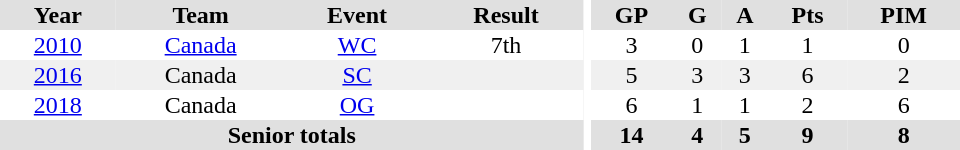<table border="0" cellpadding="1" cellspacing="0" ID="Table3" style="text-align:center; width:40em">
<tr ALIGN="center" bgcolor="#e0e0e0">
<th>Year</th>
<th>Team</th>
<th>Event</th>
<th>Result</th>
<th rowspan="99" bgcolor="#ffffff"></th>
<th>GP</th>
<th>G</th>
<th>A</th>
<th>Pts</th>
<th>PIM</th>
</tr>
<tr>
<td><a href='#'>2010</a></td>
<td><a href='#'>Canada</a></td>
<td><a href='#'>WC</a></td>
<td>7th</td>
<td>3</td>
<td>0</td>
<td>1</td>
<td>1</td>
<td>0</td>
</tr>
<tr bgcolor="#f0f0f0">
<td><a href='#'>2016</a></td>
<td>Canada</td>
<td><a href='#'>SC</a></td>
<td></td>
<td>5</td>
<td>3</td>
<td>3</td>
<td>6</td>
<td>2</td>
</tr>
<tr>
<td><a href='#'>2018</a></td>
<td>Canada</td>
<td><a href='#'>OG</a></td>
<td></td>
<td>6</td>
<td>1</td>
<td>1</td>
<td>2</td>
<td>6</td>
</tr>
<tr style="background:#e0e0e0;">
<th colspan="4">Senior totals</th>
<th>14</th>
<th>4</th>
<th>5</th>
<th>9</th>
<th>8</th>
</tr>
</table>
